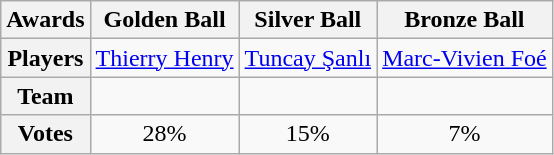<table class="wikitable" style="text-align:center">
<tr>
<th>Awards</th>
<th>Golden Ball</th>
<th>Silver Ball</th>
<th>Bronze Ball</th>
</tr>
<tr>
<th>Players</th>
<td><a href='#'>Thierry Henry</a></td>
<td><a href='#'>Tuncay Şanlı</a></td>
<td><a href='#'>Marc-Vivien Foé</a></td>
</tr>
<tr>
<th>Team</th>
<td></td>
<td></td>
<td></td>
</tr>
<tr>
<th>Votes</th>
<td>28%</td>
<td>15%</td>
<td>7%</td>
</tr>
</table>
